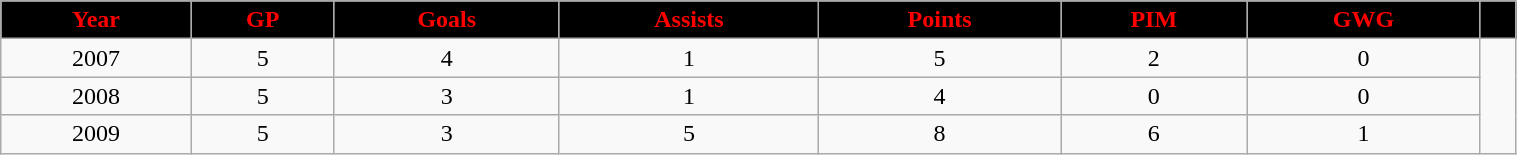<table class="wikitable" style="width:80%;">
<tr style="text-align:center; background:black; color:red;">
<td><strong>Year</strong></td>
<td><strong>GP</strong></td>
<td><strong>Goals</strong></td>
<td><strong>Assists</strong></td>
<td><strong>Points</strong></td>
<td><strong>PIM</strong></td>
<td><strong>GWG</strong></td>
<td></td>
</tr>
<tr style="text-align:center;" bgcolor="">
<td>2007</td>
<td>5</td>
<td>4</td>
<td>1</td>
<td>5</td>
<td>2</td>
<td>0</td>
</tr>
<tr style="text-align:center;" bgcolor="">
<td>2008</td>
<td>5</td>
<td>3</td>
<td>1</td>
<td>4</td>
<td>0</td>
<td>0</td>
</tr>
<tr style="text-align:center;" bgcolor="">
<td>2009</td>
<td>5</td>
<td>3</td>
<td>5</td>
<td>8</td>
<td>6</td>
<td>1</td>
</tr>
</table>
